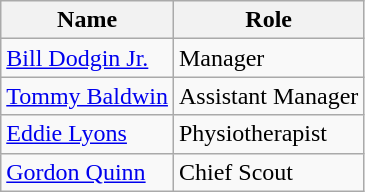<table class="wikitable">
<tr>
<th>Name</th>
<th>Role</th>
</tr>
<tr>
<td> <a href='#'>Bill Dodgin Jr.</a></td>
<td>Manager</td>
</tr>
<tr>
<td> <a href='#'>Tommy Baldwin</a></td>
<td>Assistant Manager</td>
</tr>
<tr>
<td> <a href='#'>Eddie Lyons</a></td>
<td>Physiotherapist</td>
</tr>
<tr>
<td> <a href='#'>Gordon Quinn</a></td>
<td>Chief Scout</td>
</tr>
</table>
